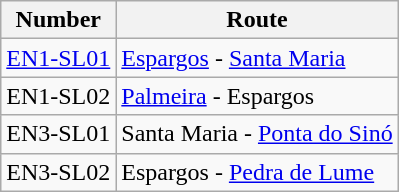<table class="wikitable">
<tr>
<th>Number</th>
<th>Route</th>
</tr>
<tr>
<td><a href='#'>EN1-SL01</a></td>
<td><a href='#'>Espargos</a> - <a href='#'>Santa Maria</a></td>
</tr>
<tr>
<td>EN1-SL02</td>
<td><a href='#'>Palmeira</a> - Espargos</td>
</tr>
<tr>
<td>EN3-SL01</td>
<td>Santa Maria - <a href='#'>Ponta do Sinó</a></td>
</tr>
<tr>
<td>EN3-SL02</td>
<td>Espargos - <a href='#'>Pedra de Lume</a></td>
</tr>
</table>
